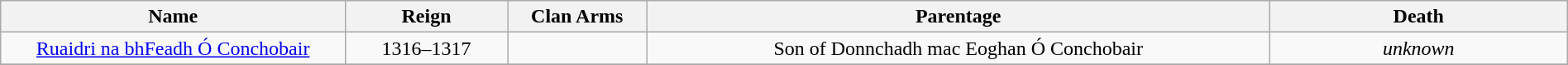<table style="text-align:center; width:100%" class="wikitable">
<tr>
<th style="width:22%">Name</th>
<th>Reign</th>
<th style="width:105px">Clan Arms</th>
<th>Parentage</th>
<th style="width:19%">Death</th>
</tr>
<tr>
<td><a href='#'>Ruaidri na bhFeadh Ó Conchobair</a></td>
<td>1316–1317</td>
<td></td>
<td>Son of Donnchadh mac Eoghan Ó Conchobair</td>
<td><em>unknown</em></td>
</tr>
<tr>
</tr>
</table>
